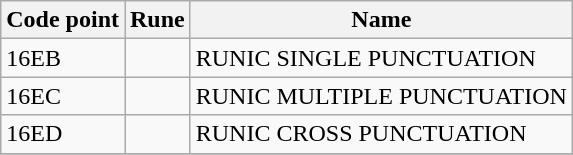<table class=wikitable>
<tr>
<th>Code point</th>
<th>Rune</th>
<th>Name</th>
</tr>
<tr>
<td>16EB</td>
<td></td>
<td>RUNIC SINGLE PUNCTUATION</td>
</tr>
<tr>
<td>16EC</td>
<td></td>
<td>RUNIC MULTIPLE PUNCTUATION</td>
</tr>
<tr>
<td>16ED</td>
<td></td>
<td>RUNIC CROSS PUNCTUATION</td>
</tr>
<tr>
</tr>
</table>
